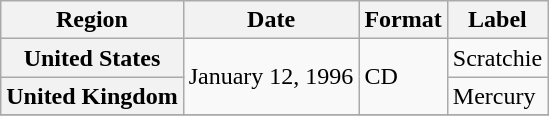<table class="wikitable plainrowheaders">
<tr>
<th scope="col">Region</th>
<th scope="col">Date</th>
<th scope="col">Format</th>
<th scope="col">Label</th>
</tr>
<tr>
<th scope="row">United States</th>
<td rowspan = "2">January 12, 1996</td>
<td rowspan = "2">CD</td>
<td>Scratchie</td>
</tr>
<tr>
<th scope="row">United Kingdom</th>
<td>Mercury</td>
</tr>
<tr>
</tr>
</table>
